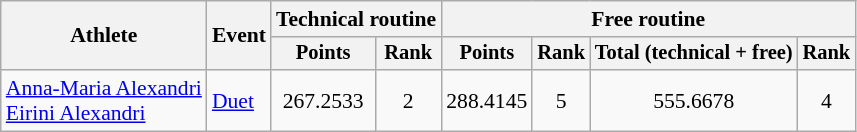<table class="wikitable" style="font-size:90%">
<tr>
<th rowspan="2">Athlete</th>
<th rowspan="2">Event</th>
<th colspan=2>Technical routine</th>
<th colspan="4">Free routine</th>
</tr>
<tr style="font-size:95%">
<th>Points</th>
<th>Rank</th>
<th>Points</th>
<th>Rank</th>
<th>Total (technical + free)</th>
<th>Rank</th>
</tr>
<tr align=center>
<td align=left><a href='#'>Anna-Maria Alexandri</a><br><a href='#'>Eirini Alexandri</a></td>
<td align=left><a href='#'>Duet</a></td>
<td>267.2533</td>
<td>2</td>
<td>288.4145</td>
<td>5</td>
<td>555.6678</td>
<td>4</td>
</tr>
</table>
